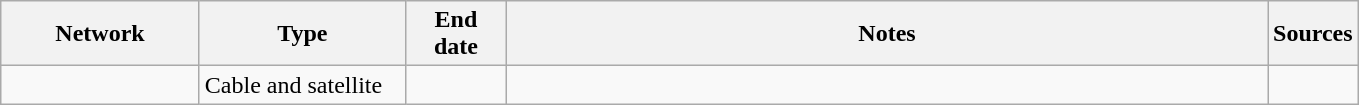<table class="wikitable">
<tr>
<th style="text-align:center; width:125px">Network</th>
<th style="text-align:center; width:130px">Type</th>
<th style="text-align:center; width:60px">End date</th>
<th style="text-align:center; width:500px">Notes</th>
<th style="text-align:center; width:30px">Sources</th>
</tr>
<tr>
<td><a href='#'></a></td>
<td>Cable and satellite</td>
<td></td>
<td></td>
<td></td>
</tr>
</table>
